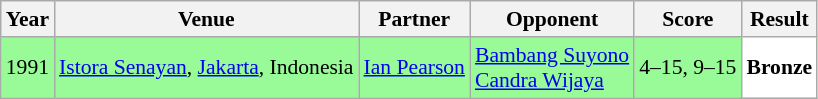<table class="sortable wikitable" style="font-size: 90%;">
<tr>
<th>Year</th>
<th>Venue</th>
<th>Partner</th>
<th>Opponent</th>
<th>Score</th>
<th>Result</th>
</tr>
<tr style="background:#98FB98">
<td align="center">1991</td>
<td align="left"><a href='#'>Istora Senayan</a>, <a href='#'>Jakarta</a>, Indonesia</td>
<td align="left"> <a href='#'>Ian Pearson</a></td>
<td align="left"> <a href='#'>Bambang Suyono</a><br> <a href='#'>Candra Wijaya</a></td>
<td align="left">4–15, 9–15</td>
<td style="text-align:left; background:white"> <strong>Bronze</strong></td>
</tr>
</table>
